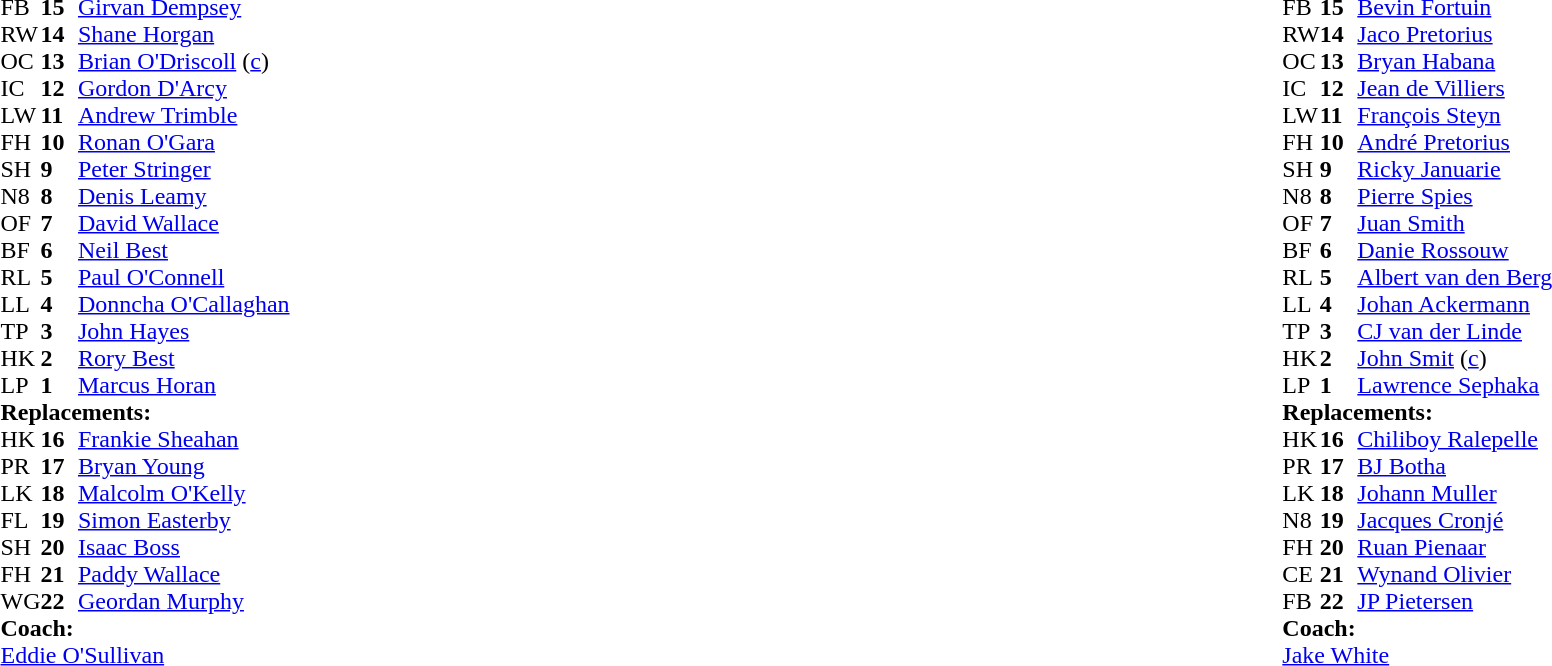<table width="100%">
<tr>
<td valign="top" width="50%"><br><table style="font-size: 100%" cellspacing="0" cellpadding="0">
<tr>
<th width="25"></th>
<th width="25"></th>
</tr>
<tr>
<td>FB</td>
<td><strong>15</strong></td>
<td><a href='#'>Girvan Dempsey</a></td>
</tr>
<tr>
<td>RW</td>
<td><strong>14</strong></td>
<td><a href='#'>Shane Horgan</a></td>
</tr>
<tr>
<td>OC</td>
<td><strong>13</strong></td>
<td><a href='#'>Brian O'Driscoll</a> (<a href='#'>c</a>)</td>
</tr>
<tr>
<td>IC</td>
<td><strong>12</strong></td>
<td><a href='#'>Gordon D'Arcy</a></td>
</tr>
<tr>
<td>LW</td>
<td><strong>11</strong></td>
<td><a href='#'>Andrew Trimble</a></td>
<td></td>
</tr>
<tr>
<td>FH</td>
<td><strong>10</strong></td>
<td><a href='#'>Ronan O'Gara</a></td>
<td></td>
</tr>
<tr>
<td>SH</td>
<td><strong>9</strong></td>
<td><a href='#'>Peter Stringer</a></td>
<td></td>
</tr>
<tr>
<td>N8</td>
<td><strong>8</strong></td>
<td><a href='#'>Denis Leamy</a></td>
</tr>
<tr>
<td>OF</td>
<td><strong>7</strong></td>
<td><a href='#'>David Wallace</a></td>
</tr>
<tr>
<td>BF</td>
<td><strong>6</strong></td>
<td><a href='#'>Neil Best</a></td>
<td></td>
</tr>
<tr>
<td>RL</td>
<td><strong>5</strong></td>
<td><a href='#'>Paul O'Connell</a></td>
<td></td>
</tr>
<tr>
<td>LL</td>
<td><strong>4</strong></td>
<td><a href='#'>Donncha O'Callaghan</a></td>
</tr>
<tr>
<td>TP</td>
<td><strong>3</strong></td>
<td><a href='#'>John Hayes</a></td>
</tr>
<tr>
<td>HK</td>
<td><strong>2</strong></td>
<td><a href='#'>Rory Best</a></td>
<td></td>
</tr>
<tr>
<td>LP</td>
<td><strong>1</strong></td>
<td><a href='#'>Marcus Horan</a></td>
<td></td>
</tr>
<tr>
<td colspan="3"><strong>Replacements:</strong></td>
</tr>
<tr>
<td>HK</td>
<td><strong>16</strong></td>
<td><a href='#'>Frankie Sheahan</a></td>
<td></td>
</tr>
<tr>
<td>PR</td>
<td><strong>17</strong></td>
<td><a href='#'>Bryan Young</a></td>
<td></td>
</tr>
<tr>
<td>LK</td>
<td><strong>18</strong></td>
<td><a href='#'>Malcolm O'Kelly</a></td>
<td></td>
</tr>
<tr>
<td>FL</td>
<td><strong>19</strong></td>
<td><a href='#'>Simon Easterby</a></td>
<td></td>
</tr>
<tr>
<td>SH</td>
<td><strong>20</strong></td>
<td><a href='#'>Isaac Boss</a></td>
<td></td>
</tr>
<tr>
<td>FH</td>
<td><strong>21</strong></td>
<td><a href='#'>Paddy Wallace</a></td>
<td></td>
</tr>
<tr>
<td>WG</td>
<td><strong>22</strong></td>
<td><a href='#'>Geordan Murphy</a></td>
<td></td>
</tr>
<tr>
<td colspan="3"><strong>Coach:</strong></td>
</tr>
<tr>
<td colspan="3"> <a href='#'>Eddie O'Sullivan</a></td>
</tr>
</table>
</td>
<td valign="top" width="50%"><br><table style="font-size: 100%" cellspacing="0" cellpadding="0" align="center">
<tr>
<th width="25"></th>
<th width="25"></th>
</tr>
<tr>
<td>FB</td>
<td><strong>15</strong></td>
<td><a href='#'>Bevin Fortuin</a></td>
</tr>
<tr>
<td>RW</td>
<td><strong>14</strong></td>
<td><a href='#'>Jaco Pretorius</a></td>
<td></td>
<td></td>
</tr>
<tr>
<td>OC</td>
<td><strong>13</strong></td>
<td><a href='#'>Bryan Habana</a></td>
</tr>
<tr>
<td>IC</td>
<td><strong>12</strong></td>
<td><a href='#'>Jean de Villiers</a></td>
</tr>
<tr>
<td>LW</td>
<td><strong>11</strong></td>
<td><a href='#'>François Steyn</a></td>
</tr>
<tr>
<td>FH</td>
<td><strong>10</strong></td>
<td><a href='#'>André Pretorius</a></td>
</tr>
<tr>
<td>SH</td>
<td><strong>9</strong></td>
<td><a href='#'>Ricky Januarie</a></td>
<td></td>
</tr>
<tr>
<td>N8</td>
<td><strong>8</strong></td>
<td><a href='#'>Pierre Spies</a></td>
</tr>
<tr>
<td>OF</td>
<td><strong>7</strong></td>
<td><a href='#'>Juan Smith</a></td>
</tr>
<tr>
<td>BF</td>
<td><strong>6</strong></td>
<td><a href='#'>Danie Rossouw</a></td>
<td></td>
<td></td>
</tr>
<tr>
<td>RL</td>
<td><strong>5</strong></td>
<td><a href='#'>Albert van den Berg</a></td>
</tr>
<tr>
<td>LL</td>
<td><strong>4</strong></td>
<td><a href='#'>Johan Ackermann</a></td>
<td></td>
<td></td>
</tr>
<tr>
<td>TP</td>
<td><strong>3</strong></td>
<td><a href='#'>CJ van der Linde</a></td>
</tr>
<tr>
<td>HK</td>
<td><strong>2</strong></td>
<td><a href='#'>John Smit</a> (<a href='#'>c</a>)</td>
</tr>
<tr>
<td>LP</td>
<td><strong>1</strong></td>
<td><a href='#'>Lawrence Sephaka</a></td>
<td></td>
<td></td>
</tr>
<tr>
<td colspan="3"><strong>Replacements:</strong></td>
</tr>
<tr>
<td>HK</td>
<td><strong>16</strong></td>
<td><a href='#'>Chiliboy Ralepelle</a></td>
</tr>
<tr>
<td>PR</td>
<td><strong>17</strong></td>
<td><a href='#'>BJ Botha</a></td>
<td></td>
<td></td>
</tr>
<tr>
<td>LK</td>
<td><strong>18</strong></td>
<td><a href='#'>Johann Muller</a></td>
<td></td>
<td></td>
</tr>
<tr>
<td>N8</td>
<td><strong>19</strong></td>
<td><a href='#'>Jacques Cronjé</a></td>
<td></td>
<td></td>
</tr>
<tr>
<td>FH</td>
<td><strong>20</strong></td>
<td><a href='#'>Ruan Pienaar</a></td>
<td></td>
<td></td>
<td></td>
</tr>
<tr>
<td>CE</td>
<td><strong>21</strong></td>
<td><a href='#'>Wynand Olivier</a></td>
<td></td>
<td></td>
</tr>
<tr>
<td>FB</td>
<td><strong>22</strong></td>
<td><a href='#'>JP Pietersen</a></td>
</tr>
<tr>
<td colspan="3"><strong>Coach:</strong></td>
</tr>
<tr>
<td colspan="3"> <a href='#'>Jake White</a></td>
</tr>
</table>
</td>
</tr>
</table>
